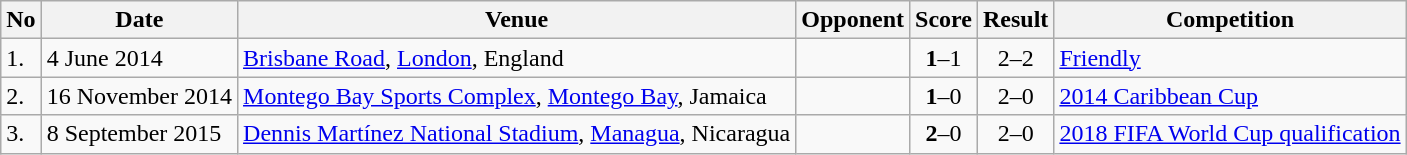<table class="wikitable" style="font-size:100%;">
<tr>
<th>No</th>
<th>Date</th>
<th>Venue</th>
<th>Opponent</th>
<th>Score</th>
<th>Result</th>
<th>Competition</th>
</tr>
<tr>
<td>1.</td>
<td>4 June 2014</td>
<td><a href='#'>Brisbane Road</a>, <a href='#'>London</a>, England</td>
<td></td>
<td align=center><strong>1</strong>–1</td>
<td align=center>2–2</td>
<td><a href='#'>Friendly</a></td>
</tr>
<tr>
<td>2.</td>
<td>16 November 2014</td>
<td><a href='#'>Montego Bay Sports Complex</a>, <a href='#'>Montego Bay</a>, Jamaica</td>
<td></td>
<td align=center><strong>1</strong>–0</td>
<td align=center>2–0</td>
<td><a href='#'>2014 Caribbean Cup</a></td>
</tr>
<tr>
<td>3.</td>
<td>8 September 2015</td>
<td><a href='#'>Dennis Martínez National Stadium</a>, <a href='#'>Managua</a>, Nicaragua</td>
<td></td>
<td align=center><strong>2</strong>–0</td>
<td align=center>2–0</td>
<td><a href='#'>2018 FIFA World Cup qualification</a></td>
</tr>
</table>
